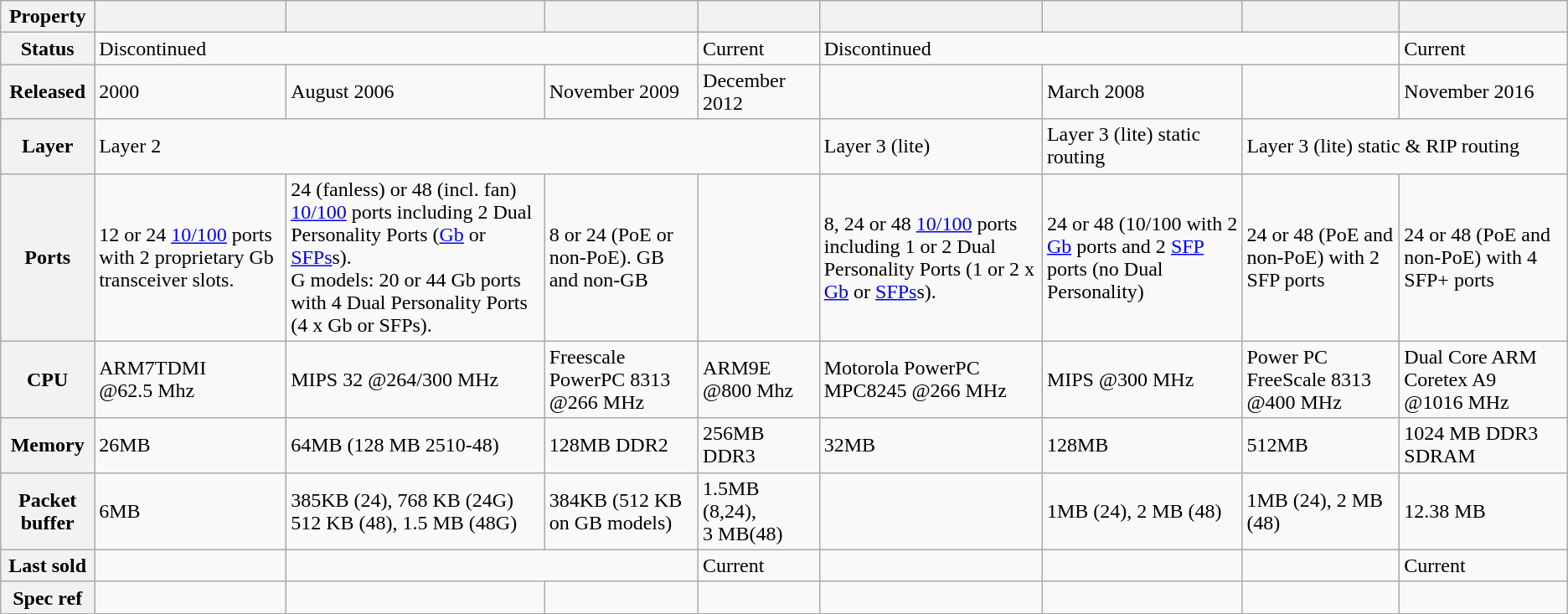<table class="wikitable">
<tr>
<th>Property</th>
<th></th>
<th></th>
<th></th>
<th></th>
<th></th>
<th></th>
<th></th>
<th></th>
</tr>
<tr>
<th>Status</th>
<td colspan=3>Discontinued</td>
<td>Current</td>
<td colspan="3">Discontinued</td>
<td>Current</td>
</tr>
<tr>
<th>Released</th>
<td>2000</td>
<td>August 2006</td>
<td>November 2009</td>
<td>December 2012</td>
<td></td>
<td>March 2008</td>
<td></td>
<td>November 2016</td>
</tr>
<tr>
<th>Layer</th>
<td colspan=4>Layer 2</td>
<td>Layer 3 (lite)</td>
<td>Layer 3 (lite) static routing</td>
<td colspan=2>Layer 3 (lite) static & RIP routing</td>
</tr>
<tr>
<th>Ports</th>
<td>12 or 24 <a href='#'>10/100</a> ports with 2 proprietary Gb transceiver slots.</td>
<td>24 (fanless) or 48 (incl. fan) <a href='#'>10/100</a> ports including 2 Dual Personality Ports (<a href='#'>Gb</a> or <a href='#'>SFPs</a>s).<br>G models: 20 or 44 Gb ports with 4 Dual Personality Ports (4 x Gb or SFPs).</td>
<td>8 or 24 (PoE or non-PoE). GB and non-GB</td>
<td></td>
<td>8, 24 or 48 <a href='#'>10/100</a> ports including 1 or 2 Dual Personality Ports (1 or 2 x <a href='#'>Gb</a> or <a href='#'>SFPs</a>s).</td>
<td>24 or 48 (10/100 with 2 <a href='#'>Gb</a> ports and 2 <a href='#'>SFP</a> ports (no Dual Personality)</td>
<td>24 or 48 (PoE and non-PoE) with 2 SFP ports </td>
<td>24 or 48 (PoE and non-PoE) with 4 SFP+ ports</td>
</tr>
<tr>
<th>CPU</th>
<td>ARM7TDMI @62.5 Mhz</td>
<td>MIPS 32 @264/300 MHz</td>
<td>Freescale PowerPC 8313 @266 MHz</td>
<td>ARM9E @800 Mhz</td>
<td>Motorola PowerPC MPC8245 @266 MHz</td>
<td>MIPS @300 MHz</td>
<td>Power PC FreeScale 8313 @400 MHz</td>
<td>Dual Core ARM Coretex A9 @1016 MHz</td>
</tr>
<tr>
<th>Memory</th>
<td>26MB</td>
<td>64MB (128 MB 2510-48)</td>
<td>128MB DDR2</td>
<td>256MB DDR3</td>
<td>32MB</td>
<td>128MB</td>
<td>512MB</td>
<td>1024 MB DDR3 SDRAM</td>
</tr>
<tr>
<th>Packet buffer</th>
<td>6MB</td>
<td>385KB (24), 768 KB (24G)<br>512 KB (48), 1.5 MB (48G)</td>
<td>384KB (512 KB on GB models)</td>
<td>1.5MB (8,24), 3 MB(48)</td>
<td></td>
<td>1MB (24), 2 MB (48)</td>
<td>1MB (24), 2 MB (48)</td>
<td>12.38 MB</td>
</tr>
<tr>
<th>Last sold</th>
<td></td>
<td colspan=2></td>
<td>Current</td>
<td></td>
<td></td>
<td></td>
<td>Current</td>
</tr>
<tr>
<th>Spec ref</th>
<td></td>
<td></td>
<td></td>
<td></td>
<td></td>
<td></td>
<td></td>
<td></td>
</tr>
<tr>
</tr>
</table>
